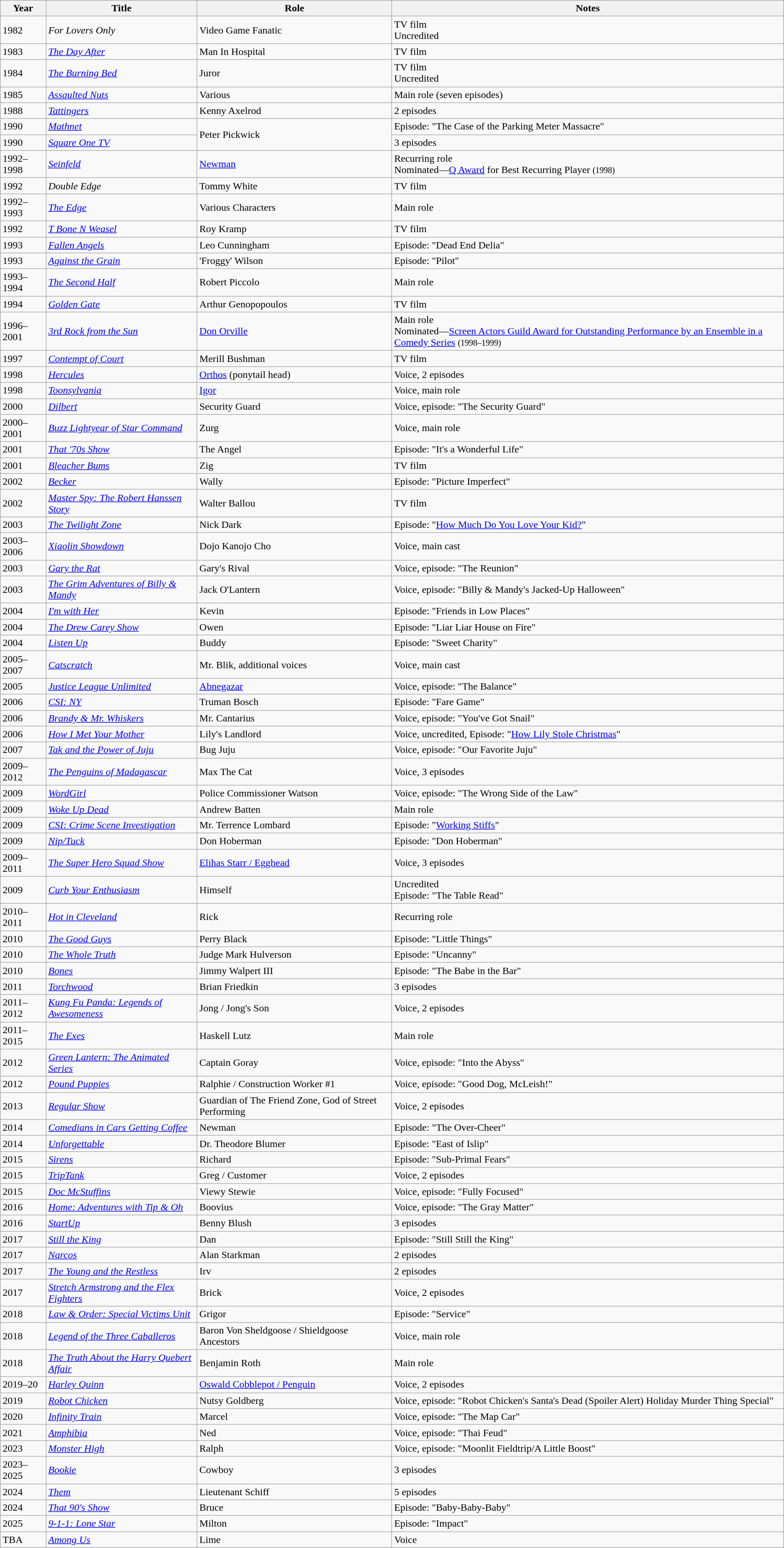<table class="wikitable sortable">
<tr>
<th>Year</th>
<th>Title</th>
<th>Role</th>
<th class = "unsortable">Notes</th>
</tr>
<tr>
<td>1982</td>
<td><em>For Lovers Only</em></td>
<td>Video Game Fanatic</td>
<td>TV film<br>Uncredited</td>
</tr>
<tr>
<td>1983</td>
<td><em><a href='#'>The Day After</a></em></td>
<td>Man In Hospital</td>
<td>TV film</td>
</tr>
<tr>
<td>1984</td>
<td><em><a href='#'>The Burning Bed</a></em></td>
<td>Juror</td>
<td>TV film<br>Uncredited</td>
</tr>
<tr>
<td>1985</td>
<td><em><a href='#'>Assaulted Nuts</a></em></td>
<td>Various</td>
<td>Main role (seven episodes)</td>
</tr>
<tr>
<td>1988</td>
<td><em><a href='#'>Tattingers</a></em></td>
<td>Kenny Axelrod</td>
<td>2 episodes</td>
</tr>
<tr>
<td>1990</td>
<td><em><a href='#'>Mathnet</a></em></td>
<td rowspan="2">Peter Pickwick</td>
<td>Episode: "The Case of the Parking Meter Massacre"</td>
</tr>
<tr>
<td>1990</td>
<td><em><a href='#'>Square One TV</a></em></td>
<td>3 episodes</td>
</tr>
<tr>
<td>1992–1998</td>
<td><em><a href='#'>Seinfeld</a></em></td>
<td><a href='#'>Newman</a></td>
<td>Recurring role<br>Nominated—<a href='#'>Q Award</a> for Best Recurring Player <small>(1998)</small></td>
</tr>
<tr>
<td>1992</td>
<td><em>Double Edge</em></td>
<td>Tommy White</td>
<td>TV film</td>
</tr>
<tr>
<td>1992–1993</td>
<td><em><a href='#'>The Edge</a></em></td>
<td>Various Characters</td>
<td>Main role</td>
</tr>
<tr>
<td>1992</td>
<td><em><a href='#'>T Bone N Weasel</a></em></td>
<td>Roy Kramp</td>
<td>TV film</td>
</tr>
<tr>
<td>1993</td>
<td><em><a href='#'>Fallen Angels</a></em></td>
<td>Leo Cunningham</td>
<td>Episode: "Dead End Delia"</td>
</tr>
<tr>
<td>1993</td>
<td><em><a href='#'>Against the Grain</a></em></td>
<td>'Froggy' Wilson</td>
<td>Episode: "Pilot"</td>
</tr>
<tr>
<td>1993–1994</td>
<td><em><a href='#'>The Second Half</a></em></td>
<td>Robert Piccolo</td>
<td>Main role</td>
</tr>
<tr>
<td>1994</td>
<td><em><a href='#'>Golden Gate</a></em></td>
<td>Arthur Genopopoulos</td>
<td>TV film</td>
</tr>
<tr>
<td>1996–2001</td>
<td><em><a href='#'>3rd Rock from the Sun</a></em></td>
<td><a href='#'>Don Orville</a></td>
<td>Main role<br>Nominated—<a href='#'>Screen Actors Guild Award for Outstanding Performance by an Ensemble in a Comedy Series</a> <small>(1998–1999)</small></td>
</tr>
<tr>
<td>1997</td>
<td><em><a href='#'>Contempt of Court</a></em></td>
<td>Merill Bushman</td>
<td>TV film</td>
</tr>
<tr>
<td>1998</td>
<td><em><a href='#'>Hercules</a></em></td>
<td><a href='#'>Orthos</a> (ponytail head)</td>
<td>Voice, 2 episodes</td>
</tr>
<tr>
<td>1998</td>
<td><em><a href='#'>Toonsylvania</a></em></td>
<td><a href='#'>Igor</a></td>
<td>Voice, main role</td>
</tr>
<tr>
<td>2000</td>
<td><em><a href='#'>Dilbert</a></em></td>
<td>Security Guard</td>
<td>Voice, episode: "The Security Guard"</td>
</tr>
<tr>
<td>2000–2001</td>
<td><em><a href='#'>Buzz Lightyear of Star Command</a></em></td>
<td>Zurg</td>
<td>Voice, main role</td>
</tr>
<tr>
<td>2001</td>
<td><em><a href='#'>That '70s Show</a></em></td>
<td>The Angel</td>
<td>Episode: "It's a Wonderful Life"</td>
</tr>
<tr>
<td>2001</td>
<td><em><a href='#'>Bleacher Bums</a></em></td>
<td>Zig</td>
<td>TV film</td>
</tr>
<tr>
<td>2002</td>
<td><em><a href='#'>Becker</a></em></td>
<td>Wally</td>
<td>Episode: "Picture Imperfect"</td>
</tr>
<tr>
<td>2002</td>
<td><em><a href='#'>Master Spy: The Robert Hanssen Story</a></em></td>
<td>Walter Ballou</td>
<td>TV film</td>
</tr>
<tr>
<td>2003</td>
<td><em><a href='#'>The Twilight Zone</a></em></td>
<td>Nick Dark</td>
<td>Episode: "<a href='#'>How Much Do You Love Your Kid?</a>"</td>
</tr>
<tr>
<td>2003–2006</td>
<td><em><a href='#'>Xiaolin Showdown</a></em></td>
<td>Dojo Kanojo Cho</td>
<td>Voice, main cast</td>
</tr>
<tr>
<td>2003</td>
<td><em><a href='#'>Gary the Rat</a></em></td>
<td>Gary's Rival</td>
<td>Voice, episode: "The Reunion"</td>
</tr>
<tr>
<td>2003</td>
<td><em><a href='#'>The Grim Adventures of Billy & Mandy</a></em></td>
<td>Jack O'Lantern</td>
<td>Voice, episode: "Billy & Mandy's Jacked-Up Halloween"</td>
</tr>
<tr>
<td>2004</td>
<td><em><a href='#'>I'm with Her</a></em></td>
<td>Kevin</td>
<td>Episode: "Friends in Low Places"</td>
</tr>
<tr>
<td>2004</td>
<td><em><a href='#'>The Drew Carey Show</a></em></td>
<td>Owen</td>
<td>Episode: "Liar Liar House on Fire"</td>
</tr>
<tr>
<td>2004</td>
<td><em><a href='#'>Listen Up</a></em></td>
<td>Buddy</td>
<td>Episode: "Sweet Charity"</td>
</tr>
<tr>
<td>2005–2007</td>
<td><em><a href='#'>Catscratch</a></em></td>
<td>Mr. Blik, additional voices</td>
<td>Voice, main cast</td>
</tr>
<tr>
<td>2005</td>
<td><em><a href='#'>Justice League Unlimited</a></em></td>
<td><a href='#'>Abnegazar</a></td>
<td>Voice, episode: "The Balance"</td>
</tr>
<tr>
<td>2006</td>
<td><em><a href='#'>CSI: NY</a></em></td>
<td>Truman Bosch</td>
<td>Episode: "Fare Game"</td>
</tr>
<tr>
<td>2006</td>
<td><em><a href='#'>Brandy & Mr. Whiskers</a></em></td>
<td>Mr. Cantarius</td>
<td>Voice, episode: "You've Got Snail"</td>
</tr>
<tr>
<td>2006</td>
<td><em><a href='#'>How I Met Your Mother</a></em></td>
<td>Lily's Landlord</td>
<td>Voice, uncredited, Episode: "<a href='#'>How Lily Stole Christmas</a>"</td>
</tr>
<tr>
<td>2007</td>
<td><em><a href='#'>Tak and the Power of Juju</a></em></td>
<td>Bug Juju</td>
<td>Voice, episode: "Our Favorite Juju"</td>
</tr>
<tr>
<td>2009–2012</td>
<td><em><a href='#'>The Penguins of Madagascar</a></em></td>
<td>Max The Cat</td>
<td>Voice, 3 episodes</td>
</tr>
<tr>
<td>2009</td>
<td><em><a href='#'>WordGirl</a></em></td>
<td>Police Commissioner Watson</td>
<td>Voice, episode: "The Wrong Side of the Law"</td>
</tr>
<tr>
<td>2009</td>
<td><em><a href='#'>Woke Up Dead</a></em></td>
<td>Andrew Batten</td>
<td>Main role</td>
</tr>
<tr>
<td>2009</td>
<td><em><a href='#'>CSI: Crime Scene Investigation</a></em></td>
<td>Mr. Terrence Lombard</td>
<td>Episode: "<a href='#'>Working Stiffs</a>"</td>
</tr>
<tr>
<td>2009</td>
<td><em><a href='#'>Nip/Tuck</a></em></td>
<td>Don Hoberman</td>
<td>Episode: "Don Hoberman"</td>
</tr>
<tr>
<td>2009–2011</td>
<td><em><a href='#'>The Super Hero Squad Show</a></em></td>
<td><a href='#'>Elihas Starr / Egghead</a></td>
<td>Voice, 3 episodes</td>
</tr>
<tr>
<td>2009</td>
<td><em><a href='#'>Curb Your Enthusiasm</a></em></td>
<td>Himself</td>
<td>Uncredited<br>Episode: "The Table Read"</td>
</tr>
<tr>
<td>2010–2011</td>
<td><em><a href='#'>Hot in Cleveland</a></em></td>
<td>Rick</td>
<td>Recurring role</td>
</tr>
<tr>
<td>2010</td>
<td><em><a href='#'>The Good Guys</a></em></td>
<td>Perry Black</td>
<td>Episode: "Little Things"</td>
</tr>
<tr>
<td>2010</td>
<td><em><a href='#'>The Whole Truth</a></em></td>
<td>Judge Mark Hulverson</td>
<td>Episode: "Uncanny"</td>
</tr>
<tr>
<td>2010</td>
<td><em><a href='#'>Bones</a></em></td>
<td>Jimmy Walpert III</td>
<td>Episode: "The Babe in the Bar"</td>
</tr>
<tr>
<td>2011</td>
<td><em><a href='#'>Torchwood</a></em></td>
<td>Brian Friedkin</td>
<td>3 episodes</td>
</tr>
<tr>
<td>2011–2012</td>
<td><em><a href='#'>Kung Fu Panda: Legends of Awesomeness</a></em></td>
<td>Jong / Jong's Son</td>
<td>Voice, 2 episodes</td>
</tr>
<tr>
<td>2011–2015</td>
<td><em><a href='#'>The Exes</a></em></td>
<td>Haskell Lutz</td>
<td>Main role</td>
</tr>
<tr>
<td>2012</td>
<td><em><a href='#'>Green Lantern: The Animated Series</a></em></td>
<td>Captain Goray</td>
<td>Voice, episode: "Into the Abyss"</td>
</tr>
<tr>
<td>2012</td>
<td><em><a href='#'>Pound Puppies</a></em></td>
<td>Ralphie / Construction Worker #1</td>
<td>Voice, episode: "Good Dog, McLeish!"</td>
</tr>
<tr>
<td>2013</td>
<td><em><a href='#'>Regular Show</a></em></td>
<td>Guardian of The Friend Zone, God of Street Performing</td>
<td>Voice, 2 episodes</td>
</tr>
<tr>
<td>2014</td>
<td><em><a href='#'>Comedians in Cars Getting Coffee</a></em></td>
<td>Newman</td>
<td>Episode: "The Over-Cheer"</td>
</tr>
<tr>
<td>2014</td>
<td><em><a href='#'>Unforgettable</a></em></td>
<td>Dr. Theodore Blumer</td>
<td>Episode: "East of Islip"</td>
</tr>
<tr>
<td>2015</td>
<td><em><a href='#'>Sirens</a></em></td>
<td>Richard</td>
<td>Episode: "Sub-Primal Fears"</td>
</tr>
<tr>
<td>2015</td>
<td><em><a href='#'>TripTank</a></em></td>
<td>Greg / Customer</td>
<td>Voice, 2 episodes</td>
</tr>
<tr>
<td>2015</td>
<td><em><a href='#'>Doc McStuffins</a></em></td>
<td>Viewy Stewie</td>
<td>Voice, episode: "Fully Focused"</td>
</tr>
<tr>
<td>2016</td>
<td><em><a href='#'>Home: Adventures with Tip & Oh</a></em></td>
<td>Boovius</td>
<td>Voice, episode: "The Gray Matter"</td>
</tr>
<tr>
<td>2016</td>
<td><em><a href='#'>StartUp</a></em></td>
<td>Benny Blush</td>
<td>3 episodes</td>
</tr>
<tr>
<td>2017</td>
<td><em><a href='#'>Still the King</a></em></td>
<td>Dan</td>
<td>Episode: "Still Still the King"</td>
</tr>
<tr>
<td>2017</td>
<td><em><a href='#'>Narcos</a></em></td>
<td>Alan Starkman</td>
<td>2 episodes</td>
</tr>
<tr>
<td>2017</td>
<td><em><a href='#'>The Young and the Restless</a></em></td>
<td>Irv</td>
<td>2 episodes</td>
</tr>
<tr>
<td>2017</td>
<td><em><a href='#'>Stretch Armstrong and the Flex Fighters</a></em></td>
<td>Brick</td>
<td>Voice, 2 episodes</td>
</tr>
<tr>
<td>2018</td>
<td><em><a href='#'>Law & Order: Special Victims Unit</a></em></td>
<td>Grigor</td>
<td>Episode: "Service"</td>
</tr>
<tr>
<td>2018</td>
<td><em><a href='#'>Legend of the Three Caballeros</a></em></td>
<td>Baron Von Sheldgoose / Shieldgoose Ancestors</td>
<td>Voice, main role</td>
</tr>
<tr>
<td>2018</td>
<td><em><a href='#'>The Truth About the Harry Quebert Affair</a></em></td>
<td>Benjamin Roth</td>
<td>Main role</td>
</tr>
<tr>
<td>2019–20</td>
<td><em><a href='#'>Harley Quinn</a></em></td>
<td><a href='#'>Oswald Cobblepot / Penguin</a></td>
<td>Voice, 2 episodes</td>
</tr>
<tr>
<td>2019</td>
<td><em><a href='#'>Robot Chicken</a></em></td>
<td>Nutsy Goldberg</td>
<td>Voice, episode: "Robot Chicken's Santa's Dead (Spoiler Alert) Holiday Murder Thing Special"</td>
</tr>
<tr>
<td>2020</td>
<td><em><a href='#'>Infinity Train</a></em></td>
<td>Marcel</td>
<td>Voice, episode: "The Map Car"</td>
</tr>
<tr>
<td>2021</td>
<td><em><a href='#'>Amphibia</a></em></td>
<td>Ned</td>
<td>Voice, episode: "Thai Feud"</td>
</tr>
<tr>
<td>2023</td>
<td><em><a href='#'>Monster High</a></em></td>
<td>Ralph</td>
<td>Voice, episode: "Moonlit Fieldtrip/A Little Boost"</td>
</tr>
<tr>
<td>2023–2025</td>
<td><em><a href='#'>Bookie</a></em></td>
<td>Cowboy</td>
<td>3 episodes</td>
</tr>
<tr>
<td>2024</td>
<td><em><a href='#'>Them</a></em></td>
<td>Lieutenant Schiff</td>
<td>5 episodes</td>
</tr>
<tr>
<td>2024</td>
<td><em><a href='#'>That 90's Show</a></em></td>
<td>Bruce</td>
<td>Episode: "Baby-Baby-Baby"</td>
</tr>
<tr>
<td>2025</td>
<td><em><a href='#'>9-1-1: Lone Star</a></em></td>
<td>Milton</td>
<td>Episode: "Impact"</td>
</tr>
<tr>
<td>TBA</td>
<td><em><a href='#'>Among Us</a></em></td>
<td>Lime</td>
<td>Voice</td>
</tr>
</table>
